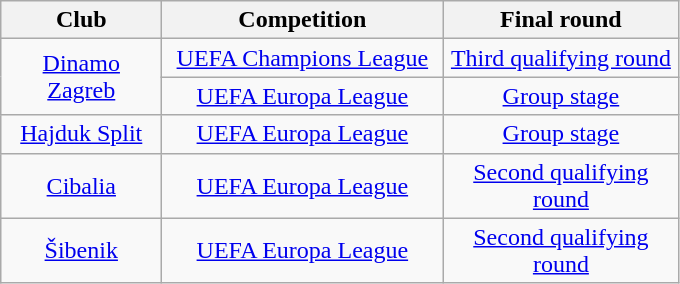<table class="wikitable" style="text-align: center">
<tr>
<th width=100>Club</th>
<th width=180>Competition</th>
<th width=150>Final round</th>
</tr>
<tr>
<td rowspan=2><a href='#'>Dinamo Zagreb</a></td>
<td><a href='#'>UEFA Champions League</a></td>
<td><a href='#'>Third qualifying round</a></td>
</tr>
<tr>
<td><a href='#'>UEFA Europa League</a></td>
<td><a href='#'>Group stage</a></td>
</tr>
<tr>
<td><a href='#'>Hajduk Split</a></td>
<td><a href='#'>UEFA Europa League</a></td>
<td><a href='#'>Group stage</a></td>
</tr>
<tr>
<td><a href='#'>Cibalia</a></td>
<td><a href='#'>UEFA Europa League</a></td>
<td><a href='#'>Second qualifying round</a></td>
</tr>
<tr>
<td><a href='#'>Šibenik</a></td>
<td><a href='#'>UEFA Europa League</a></td>
<td><a href='#'>Second qualifying round</a></td>
</tr>
</table>
